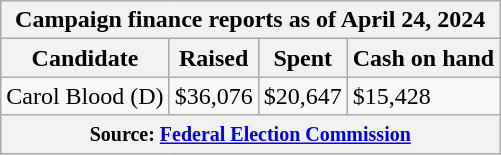<table class="wikitable sortable">
<tr>
<th colspan="4">Campaign finance reports as of April 24, 2024</th>
</tr>
<tr style="text-align:center;">
<th>Candidate</th>
<th>Raised</th>
<th>Spent</th>
<th>Cash on hand</th>
</tr>
<tr>
<td>Carol Blood (D)</td>
<td>$36,076</td>
<td>$20,647</td>
<td>$15,428</td>
</tr>
<tr>
<th colspan="4"><small>Source: <a href='#'>Federal Election Commission</a></small></th>
</tr>
</table>
